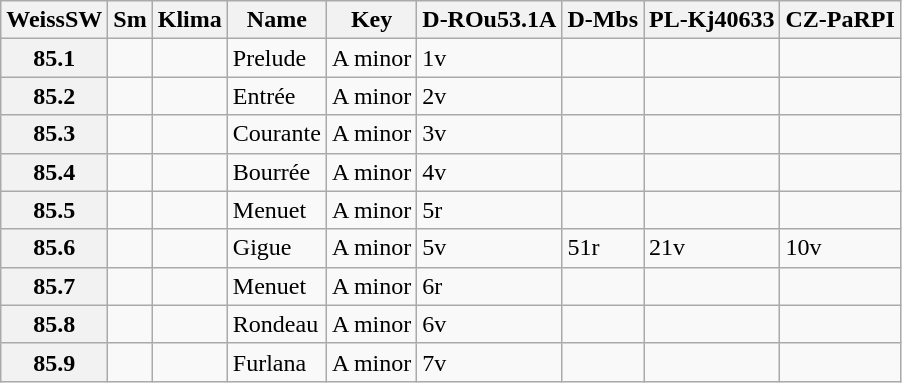<table border="1" class="wikitable sortable">
<tr>
<th data-sort-type="number">WeissSW</th>
<th>Sm</th>
<th>Klima</th>
<th class="unsortable">Name</th>
<th class="unsortable">Key</th>
<th>D-ROu53.1A</th>
<th>D-Mbs</th>
<th>PL-Kj40633</th>
<th>CZ-PaRPI</th>
</tr>
<tr>
<th data-sort-value="1">85.1</th>
<td></td>
<td></td>
<td>Prelude</td>
<td>A minor</td>
<td>1v</td>
<td></td>
<td></td>
<td></td>
</tr>
<tr>
<th data-sort-value="2">85.2</th>
<td></td>
<td></td>
<td>Entrée</td>
<td>A minor</td>
<td>2v</td>
<td></td>
<td></td>
<td></td>
</tr>
<tr>
<th data-sort-value="3">85.3</th>
<td></td>
<td></td>
<td>Courante</td>
<td>A minor</td>
<td>3v</td>
<td></td>
<td></td>
<td></td>
</tr>
<tr>
<th data-sort-value="4">85.4</th>
<td></td>
<td></td>
<td>Bourrée</td>
<td>A minor</td>
<td>4v</td>
<td></td>
<td></td>
<td></td>
</tr>
<tr>
<th data-sort-value="5">85.5</th>
<td></td>
<td></td>
<td>Menuet</td>
<td>A minor</td>
<td>5r</td>
<td></td>
<td></td>
<td></td>
</tr>
<tr>
<th data-sort-value="6">85.6</th>
<td></td>
<td></td>
<td>Gigue</td>
<td>A minor</td>
<td>5v</td>
<td>51r</td>
<td>21v</td>
<td>10v</td>
</tr>
<tr>
<th data-sort-value="7">85.7</th>
<td></td>
<td></td>
<td>Menuet</td>
<td>A minor</td>
<td>6r</td>
<td></td>
<td></td>
<td></td>
</tr>
<tr>
<th data-sort-value="8">85.8</th>
<td></td>
<td></td>
<td>Rondeau</td>
<td>A minor</td>
<td>6v</td>
<td></td>
<td></td>
<td></td>
</tr>
<tr>
<th data-sort-value="9">85.9</th>
<td></td>
<td></td>
<td>Furlana</td>
<td>A minor</td>
<td>7v</td>
<td></td>
<td></td>
<td></td>
</tr>
</table>
